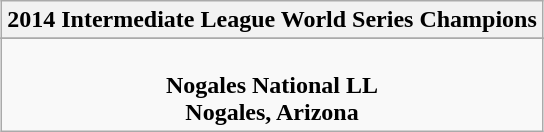<table class="wikitable" style="text-align: center; margin: 0 auto;">
<tr>
<th>2014 Intermediate League World Series Champions</th>
</tr>
<tr>
</tr>
<tr>
<td><br><strong>Nogales National LL</strong><br><strong>Nogales, Arizona</strong></td>
</tr>
</table>
